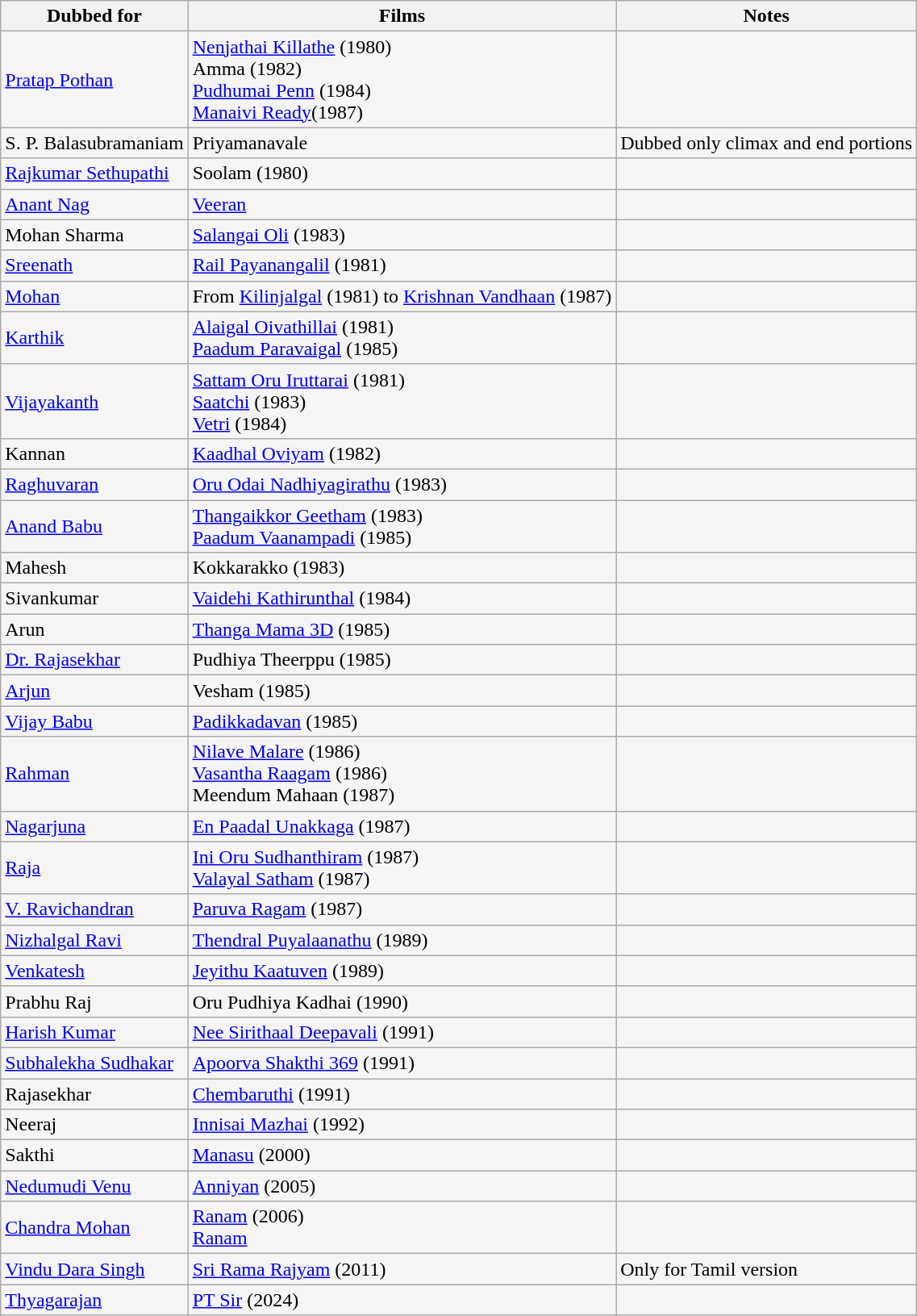<table class="wikitable sortable" style="background:#f5f5f5;">
<tr>
<th>Dubbed for</th>
<th>Films</th>
<th>Notes</th>
</tr>
<tr>
<td><a href='#'>Pratap Pothan</a></td>
<td><a href='#'>Nenjathai Killathe</a> (1980) <br>Amma (1982)<br><a href='#'>Pudhumai Penn</a> (1984)<br><a href='#'>Manaivi Ready</a>(1987)</td>
<td></td>
</tr>
<tr>
<td>S. P. Balasubramaniam</td>
<td>Priyamanavale</td>
<td>Dubbed only climax and end portions</td>
</tr>
<tr>
<td><a href='#'>Rajkumar Sethupathi</a></td>
<td>Soolam (1980)</td>
<td></td>
</tr>
<tr>
<td><a href='#'>Anant Nag</a></td>
<td><a href='#'>Veeran</a></td>
<td></td>
</tr>
<tr>
<td>Mohan Sharma</td>
<td><a href='#'>Salangai Oli</a> (1983)</td>
<td></td>
</tr>
<tr>
<td><a href='#'>Sreenath</a></td>
<td><a href='#'>Rail Payanangalil</a> (1981)</td>
<td></td>
</tr>
<tr>
<td><a href='#'>Mohan</a></td>
<td>From <a href='#'>Kilinjalgal</a> (1981) to <a href='#'>Krishnan Vandhaan</a> (1987)</td>
<td></td>
</tr>
<tr>
<td><a href='#'>Karthik</a></td>
<td><a href='#'>Alaigal Oivathillai</a> (1981)<br><a href='#'>Paadum Paravaigal</a> (1985)</td>
<td></td>
</tr>
<tr>
<td><a href='#'>Vijayakanth</a></td>
<td><a href='#'>Sattam Oru Iruttarai</a> (1981)<br><a href='#'>Saatchi</a> (1983)<br><a href='#'>Vetri</a> (1984)</td>
<td></td>
</tr>
<tr>
<td>Kannan</td>
<td><a href='#'>Kaadhal Oviyam</a> (1982)</td>
<td></td>
</tr>
<tr>
<td><a href='#'>Raghuvaran</a></td>
<td><a href='#'>Oru Odai Nadhiyagirathu</a> (1983)</td>
<td></td>
</tr>
<tr>
<td><a href='#'>Anand Babu</a></td>
<td><a href='#'>Thangaikkor Geetham</a> (1983)<br><a href='#'>Paadum Vaanampadi</a> (1985)</td>
<td></td>
</tr>
<tr>
<td>Mahesh</td>
<td>Kokkarakko (1983)</td>
<td></td>
</tr>
<tr>
<td>Sivankumar</td>
<td><a href='#'>Vaidehi Kathirunthal</a> (1984)</td>
<td></td>
</tr>
<tr>
<td>Arun</td>
<td><a href='#'>Thanga Mama 3D</a> (1985)</td>
<td></td>
</tr>
<tr>
<td><a href='#'>Dr. Rajasekhar</a></td>
<td>Pudhiya Theerppu (1985)</td>
<td></td>
</tr>
<tr>
<td><a href='#'>Arjun</a></td>
<td>Vesham (1985)</td>
<td></td>
</tr>
<tr>
<td><a href='#'>Vijay Babu</a></td>
<td><a href='#'>Padikkadavan</a> (1985)</td>
<td></td>
</tr>
<tr>
<td><a href='#'>Rahman</a></td>
<td><a href='#'>Nilave Malare</a> (1986)<br><a href='#'>Vasantha Raagam</a> (1986)<br>Meendum Mahaan  (1987)</td>
<td></td>
</tr>
<tr>
<td><a href='#'>Nagarjuna</a></td>
<td><a href='#'>En Paadal Unakkaga</a> (1987)</td>
<td></td>
</tr>
<tr>
<td><a href='#'>Raja</a></td>
<td><a href='#'>Ini Oru Sudhanthiram</a> (1987)<br><a href='#'>Valayal Satham</a> (1987)</td>
<td></td>
</tr>
<tr>
<td><a href='#'>V. Ravichandran</a></td>
<td><a href='#'>Paruva Ragam</a>  (1987)</td>
<td></td>
</tr>
<tr>
<td><a href='#'>Nizhalgal Ravi</a></td>
<td><a href='#'>Thendral Puyalaanathu</a> (1989)</td>
<td></td>
</tr>
<tr>
<td><a href='#'>Venkatesh</a></td>
<td><a href='#'>Jeyithu Kaatuven</a> (1989)</td>
<td></td>
</tr>
<tr>
<td>Prabhu Raj</td>
<td>Oru Pudhiya Kadhai (1990)</td>
<td></td>
</tr>
<tr>
<td><a href='#'>Harish Kumar</a></td>
<td><a href='#'>Nee Sirithaal Deepavali</a> (1991)</td>
<td></td>
</tr>
<tr>
<td><a href='#'>Subhalekha Sudhakar</a></td>
<td><a href='#'>Apoorva Shakthi 369</a>  (1991)</td>
<td></td>
</tr>
<tr>
<td>Rajasekhar</td>
<td><a href='#'>Chembaruthi</a> (1991)</td>
<td></td>
</tr>
<tr>
<td>Neeraj</td>
<td><a href='#'>Innisai Mazhai</a> (1992)</td>
<td></td>
</tr>
<tr>
<td>Sakthi</td>
<td><a href='#'>Manasu</a> (2000)</td>
<td></td>
</tr>
<tr>
<td><a href='#'>Nedumudi Venu</a></td>
<td><a href='#'>Anniyan</a> (2005)</td>
<td></td>
</tr>
<tr>
<td><a href='#'>Chandra Mohan</a></td>
<td><a href='#'>Ranam</a> (2006)<br><a href='#'>Ranam</a></td>
<td></td>
</tr>
<tr>
<td><a href='#'>Vindu Dara Singh</a></td>
<td><a href='#'>Sri Rama Rajyam</a> (2011)</td>
<td>Only for Tamil version</td>
</tr>
<tr>
<td><a href='#'>Thyagarajan</a></td>
<td><a href='#'>PT Sir</a> (2024)</td>
<td></td>
</tr>
</table>
